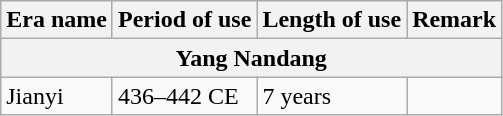<table class="wikitable">
<tr>
<th>Era name</th>
<th>Period of use</th>
<th>Length of use</th>
<th>Remark</th>
</tr>
<tr>
<th colspan="4">Yang Nandang<br></th>
</tr>
<tr>
<td>Jianyi<br></td>
<td>436–442 CE</td>
<td>7 years</td>
<td></td>
</tr>
</table>
